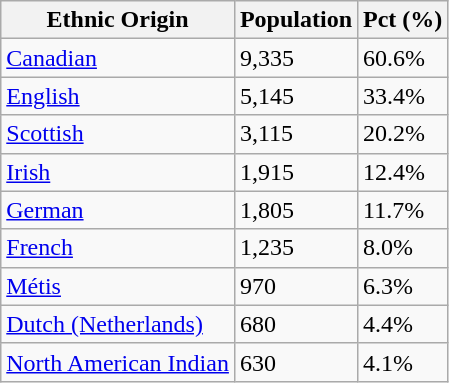<table class="wikitable">
<tr>
<th>Ethnic Origin</th>
<th>Population</th>
<th>Pct (%)</th>
</tr>
<tr>
<td><a href='#'>Canadian</a></td>
<td>9,335</td>
<td>60.6%</td>
</tr>
<tr>
<td><a href='#'>English</a></td>
<td>5,145</td>
<td>33.4%</td>
</tr>
<tr>
<td><a href='#'>Scottish</a></td>
<td>3,115</td>
<td>20.2%</td>
</tr>
<tr>
<td><a href='#'>Irish</a></td>
<td>1,915</td>
<td>12.4%</td>
</tr>
<tr>
<td><a href='#'>German</a></td>
<td>1,805</td>
<td>11.7%</td>
</tr>
<tr>
<td><a href='#'>French</a></td>
<td>1,235</td>
<td>8.0%</td>
</tr>
<tr>
<td><a href='#'>Métis</a></td>
<td>970</td>
<td>6.3%</td>
</tr>
<tr>
<td><a href='#'>Dutch (Netherlands)</a></td>
<td>680</td>
<td>4.4%</td>
</tr>
<tr>
<td><a href='#'>North American Indian</a></td>
<td>630</td>
<td>4.1%</td>
</tr>
</table>
